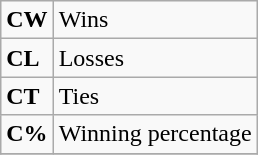<table class="wikitable">
<tr>
<td><strong>CW</strong></td>
<td>Wins</td>
</tr>
<tr>
<td><strong>CL</strong></td>
<td>Losses</td>
</tr>
<tr>
<td><strong>CT</strong></td>
<td>Ties</td>
</tr>
<tr>
<td><strong>C%</strong></td>
<td>Winning percentage</td>
</tr>
<tr>
</tr>
</table>
